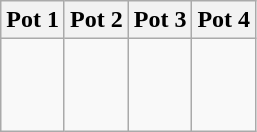<table class="wikitable">
<tr>
<th width=25%>Pot 1</th>
<th width=25%>Pot 2</th>
<th width=25%>Pot 3</th>
<th width=25%>Pot 4</th>
</tr>
<tr>
<td valign="top"><br><br><br></td>
<td valign="top"><br><br><br></td>
<td valign="top"><br><br><br></td>
<td valign="top"><br><br><br></td>
</tr>
</table>
